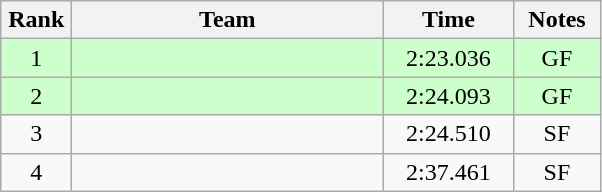<table class=wikitable style="text-align:center">
<tr>
<th width=40>Rank</th>
<th width=200>Team</th>
<th width=80>Time</th>
<th width=50>Notes</th>
</tr>
<tr bgcolor="#ccffcc">
<td>1</td>
<td align=left></td>
<td>2:23.036</td>
<td>GF</td>
</tr>
<tr bgcolor="#ccffcc">
<td>2</td>
<td align=left></td>
<td>2:24.093</td>
<td>GF</td>
</tr>
<tr>
<td>3</td>
<td align=left></td>
<td>2:24.510</td>
<td>SF</td>
</tr>
<tr>
<td>4</td>
<td align=left></td>
<td>2:37.461</td>
<td>SF</td>
</tr>
</table>
